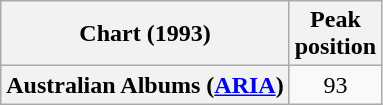<table class="wikitable plainrowheaders" style="text-align:center">
<tr>
<th>Chart (1993)</th>
<th>Peak<br>position</th>
</tr>
<tr>
<th scope="row">Australian Albums (<a href='#'>ARIA</a>)</th>
<td>93</td>
</tr>
</table>
